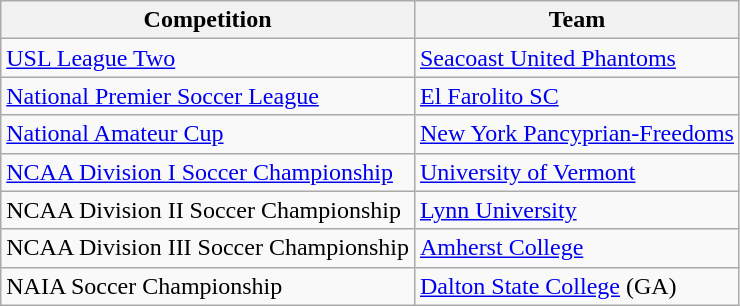<table class="wikitable">
<tr>
<th>Competition</th>
<th>Team</th>
</tr>
<tr>
<td><a href='#'>USL League Two</a></td>
<td><a href='#'>Seacoast United Phantoms</a></td>
</tr>
<tr>
<td><a href='#'>National Premier Soccer League</a></td>
<td><a href='#'>El Farolito SC</a></td>
</tr>
<tr>
<td><a href='#'>National Amateur Cup</a></td>
<td><a href='#'>New York Pancyprian-Freedoms</a></td>
</tr>
<tr>
<td><a href='#'>NCAA Division I Soccer Championship</a></td>
<td><a href='#'>University of Vermont</a></td>
</tr>
<tr>
<td>NCAA Division II Soccer Championship</td>
<td><a href='#'>Lynn University</a></td>
</tr>
<tr>
<td>NCAA Division III Soccer Championship</td>
<td><a href='#'>Amherst College</a></td>
</tr>
<tr>
<td>NAIA Soccer Championship</td>
<td><a href='#'>Dalton State College</a> (GA)</td>
</tr>
</table>
